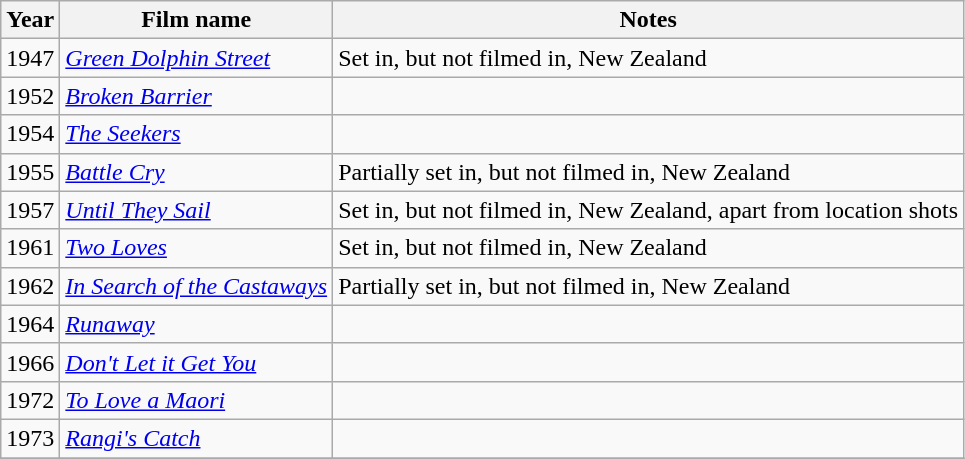<table class="sortable wikitable">
<tr>
<th>Year</th>
<th>Film name</th>
<th>Notes</th>
</tr>
<tr>
<td>1947</td>
<td><em><a href='#'>Green Dolphin Street</a></em></td>
<td>Set in, but not filmed in, New Zealand</td>
</tr>
<tr>
<td>1952</td>
<td><em><a href='#'>Broken Barrier</a></em></td>
<td></td>
</tr>
<tr>
<td>1954</td>
<td><em><a href='#'>The Seekers</a></em></td>
<td></td>
</tr>
<tr>
<td>1955</td>
<td><em><a href='#'>Battle Cry</a></em></td>
<td>Partially set in, but not filmed in, New Zealand</td>
</tr>
<tr>
<td>1957</td>
<td><em><a href='#'>Until They Sail</a></em></td>
<td>Set in, but not filmed in, New Zealand, apart from location shots</td>
</tr>
<tr>
<td>1961</td>
<td><em><a href='#'>Two Loves</a></em></td>
<td>Set in, but not filmed in, New Zealand</td>
</tr>
<tr>
<td>1962</td>
<td><em><a href='#'>In Search of the Castaways</a></em></td>
<td>Partially set in, but not filmed in, New Zealand</td>
</tr>
<tr>
<td>1964</td>
<td><em><a href='#'>Runaway</a></em></td>
<td></td>
</tr>
<tr>
<td>1966</td>
<td><em><a href='#'>Don't Let it Get You</a></em></td>
<td></td>
</tr>
<tr>
<td>1972</td>
<td><em><a href='#'>To Love a Maori</a></em></td>
<td></td>
</tr>
<tr>
<td>1973</td>
<td><em><a href='#'>Rangi's Catch</a></em></td>
<td></td>
</tr>
<tr>
</tr>
</table>
